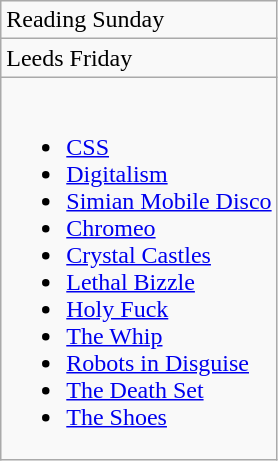<table class="wikitable">
<tr>
<td>Reading Sunday</td>
</tr>
<tr>
<td>Leeds Friday</td>
</tr>
<tr>
<td><br><ul><li><a href='#'>CSS</a></li><li><a href='#'>Digitalism</a></li><li><a href='#'>Simian Mobile Disco</a></li><li><a href='#'>Chromeo</a></li><li><a href='#'>Crystal Castles</a></li><li><a href='#'>Lethal Bizzle</a></li><li><a href='#'>Holy Fuck</a></li><li><a href='#'>The Whip</a></li><li><a href='#'>Robots in Disguise</a></li><li><a href='#'>The Death Set</a></li><li><a href='#'>The Shoes</a></li></ul></td>
</tr>
</table>
